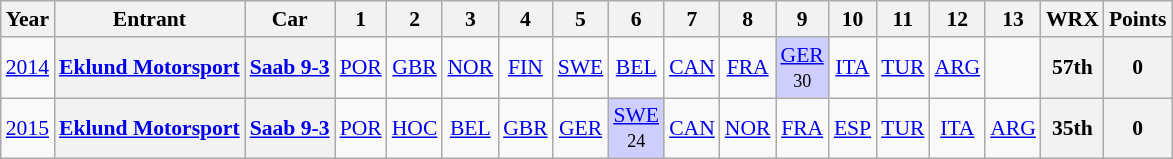<table class="wikitable" border="1" style="text-align:center; font-size:90%;">
<tr valign="top">
<th>Year</th>
<th>Entrant</th>
<th>Car</th>
<th>1</th>
<th>2</th>
<th>3</th>
<th>4</th>
<th>5</th>
<th>6</th>
<th>7</th>
<th>8</th>
<th>9</th>
<th>10</th>
<th>11</th>
<th>12</th>
<th>13</th>
<th>WRX</th>
<th>Points</th>
</tr>
<tr>
<td><a href='#'>2014</a></td>
<th><a href='#'>Eklund Motorsport</a></th>
<th><a href='#'>Saab 9-3</a></th>
<td><a href='#'>POR</a><br><small></small></td>
<td><a href='#'>GBR</a><br><small></small></td>
<td><a href='#'>NOR</a><br><small></small></td>
<td><a href='#'>FIN</a><br><small></small></td>
<td><a href='#'>SWE</a><br><small></small></td>
<td><a href='#'>BEL</a><br><small></small></td>
<td><a href='#'>CAN</a><br><small></small></td>
<td><a href='#'>FRA</a><br><small></small></td>
<td style="background:#CFCFFF;"><a href='#'>GER</a><br><small>30</small></td>
<td><a href='#'>ITA</a><br><small></small></td>
<td><a href='#'>TUR</a><br><small></small></td>
<td><a href='#'>ARG</a><br><small></small></td>
<td></td>
<th>57th</th>
<th>0</th>
</tr>
<tr>
<td><a href='#'>2015</a></td>
<th><a href='#'>Eklund Motorsport</a></th>
<th><a href='#'>Saab 9-3</a></th>
<td><a href='#'>POR</a><br><small></small></td>
<td><a href='#'>HOC</a><br><small></small></td>
<td><a href='#'>BEL</a><br><small></small></td>
<td><a href='#'>GBR</a><br><small></small></td>
<td><a href='#'>GER</a><br><small></small></td>
<td style="background:#CFCFFF;"><a href='#'>SWE</a><br><small>24</small></td>
<td><a href='#'>CAN</a><br><small></small></td>
<td><a href='#'>NOR</a><br><small></small></td>
<td><a href='#'>FRA</a><br><small></small></td>
<td><a href='#'>ESP</a><br><small></small></td>
<td><a href='#'>TUR</a><br><small></small></td>
<td><a href='#'>ITA</a><br><small></small></td>
<td><a href='#'>ARG</a><br><small></small></td>
<th>35th</th>
<th>0</th>
</tr>
</table>
